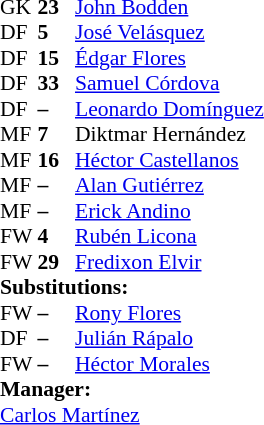<table style = "font-size: 90%" cellspacing = "0" cellpadding = "0">
<tr>
<td colspan = 4></td>
</tr>
<tr>
<th style="width:25px;"></th>
<th style="width:25px;"></th>
</tr>
<tr>
<td>GK</td>
<td><strong>23</strong></td>
<td> <a href='#'>John Bodden</a></td>
</tr>
<tr>
<td>DF</td>
<td><strong>5</strong></td>
<td> <a href='#'>José Velásquez</a></td>
<td></td>
<td></td>
</tr>
<tr>
<td>DF</td>
<td><strong>15</strong></td>
<td> <a href='#'>Édgar Flores</a></td>
<td></td>
<td></td>
</tr>
<tr>
<td>DF</td>
<td><strong>33</strong></td>
<td> <a href='#'>Samuel Córdova</a></td>
</tr>
<tr>
<td>DF</td>
<td><strong>–</strong></td>
<td> <a href='#'>Leonardo Domínguez</a></td>
</tr>
<tr>
<td>MF</td>
<td><strong>7</strong></td>
<td> Diktmar Hernández</td>
</tr>
<tr>
<td>MF</td>
<td><strong>16</strong></td>
<td> <a href='#'>Héctor Castellanos</a></td>
<td></td>
<td></td>
<td></td>
<td></td>
</tr>
<tr>
<td>MF</td>
<td><strong>–</strong></td>
<td> <a href='#'>Alan Gutiérrez</a></td>
<td></td>
<td></td>
</tr>
<tr>
<td>MF</td>
<td><strong>–</strong></td>
<td> <a href='#'>Erick Andino</a></td>
</tr>
<tr>
<td>FW</td>
<td><strong>4</strong></td>
<td> <a href='#'>Rubén Licona</a></td>
</tr>
<tr>
<td>FW</td>
<td><strong>29</strong></td>
<td> <a href='#'>Fredixon Elvir</a></td>
</tr>
<tr>
<td colspan = 3><strong>Substitutions:</strong></td>
</tr>
<tr>
<td>FW</td>
<td><strong>–</strong></td>
<td> <a href='#'>Rony Flores</a></td>
<td></td>
<td></td>
</tr>
<tr>
<td>DF</td>
<td><strong>–</strong></td>
<td> <a href='#'>Julián Rápalo</a></td>
<td></td>
<td></td>
</tr>
<tr>
<td>FW</td>
<td><strong>–</strong></td>
<td> <a href='#'>Héctor Morales</a></td>
<td></td>
<td></td>
</tr>
<tr>
<td colspan = 3><strong>Manager:</strong></td>
</tr>
<tr>
<td colspan = 3> <a href='#'>Carlos Martínez</a></td>
</tr>
</table>
